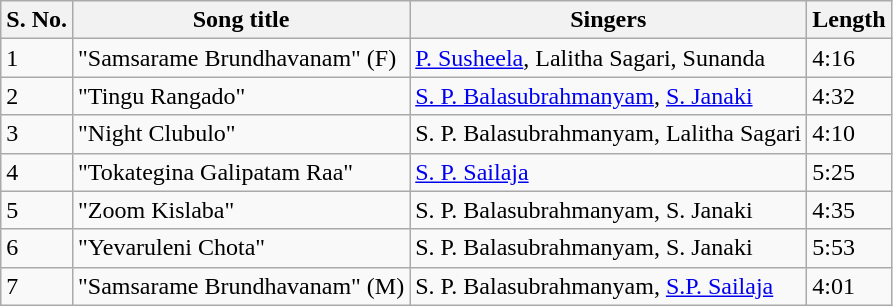<table class="wikitable">
<tr>
<th>S. No.</th>
<th>Song title</th>
<th>Singers</th>
<th>Length</th>
</tr>
<tr>
<td>1</td>
<td>"Samsarame Brundhavanam" (F)</td>
<td><a href='#'>P. Susheela</a>, Lalitha Sagari, Sunanda</td>
<td>4:16</td>
</tr>
<tr>
<td>2</td>
<td>"Tingu Rangado"</td>
<td><a href='#'>S. P. Balasubrahmanyam</a>, <a href='#'>S. Janaki</a></td>
<td>4:32</td>
</tr>
<tr>
<td>3</td>
<td>"Night Clubulo"</td>
<td>S. P. Balasubrahmanyam, Lalitha Sagari</td>
<td>4:10</td>
</tr>
<tr>
<td>4</td>
<td>"Tokategina Galipatam Raa"</td>
<td><a href='#'>S. P. Sailaja</a></td>
<td>5:25</td>
</tr>
<tr>
<td>5</td>
<td>"Zoom Kislaba"</td>
<td>S. P. Balasubrahmanyam, S. Janaki</td>
<td>4:35</td>
</tr>
<tr>
<td>6</td>
<td>"Yevaruleni Chota"</td>
<td>S. P. Balasubrahmanyam, S. Janaki</td>
<td>5:53</td>
</tr>
<tr>
<td>7</td>
<td>"Samsarame Brundhavanam" (M)</td>
<td>S. P. Balasubrahmanyam, <a href='#'>S.P. Sailaja</a></td>
<td>4:01</td>
</tr>
</table>
